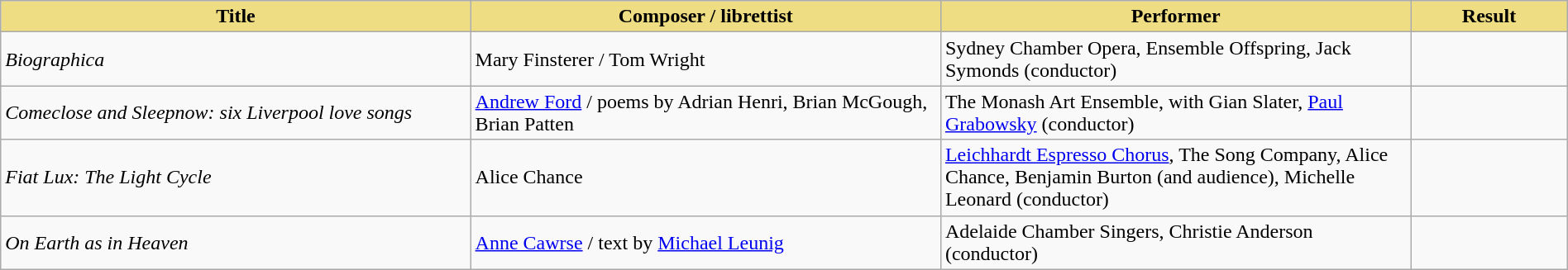<table class="wikitable" width=100%>
<tr>
<th style="width:30%;background:#EEDD82;">Title</th>
<th style="width:30%;background:#EEDD82;">Composer / librettist</th>
<th style="width:30%;background:#EEDD82;">Performer</th>
<th style="width:10%;background:#EEDD82;">Result<br></th>
</tr>
<tr>
<td><em>Biographica</em></td>
<td>Mary Finsterer / Tom Wright</td>
<td>Sydney Chamber Opera, Ensemble Offspring, Jack Symonds (conductor)</td>
<td></td>
</tr>
<tr>
<td><em>Comeclose and Sleepnow: six Liverpool love songs</em></td>
<td><a href='#'>Andrew Ford</a> / poems by Adrian Henri, Brian McGough, Brian Patten</td>
<td>The Monash Art Ensemble, with Gian Slater, <a href='#'>Paul Grabowsky</a> (conductor)</td>
<td></td>
</tr>
<tr>
<td><em>Fiat Lux: The Light Cycle</em></td>
<td>Alice Chance</td>
<td><a href='#'>Leichhardt Espresso Chorus</a>, The Song Company, Alice Chance, Benjamin Burton (and audience), Michelle Leonard (conductor)</td>
<td></td>
</tr>
<tr>
<td><em>On Earth as in Heaven</em></td>
<td><a href='#'>Anne Cawrse</a> / text by <a href='#'>Michael Leunig</a></td>
<td>Adelaide Chamber Singers, Christie Anderson (conductor)</td>
<td></td>
</tr>
</table>
